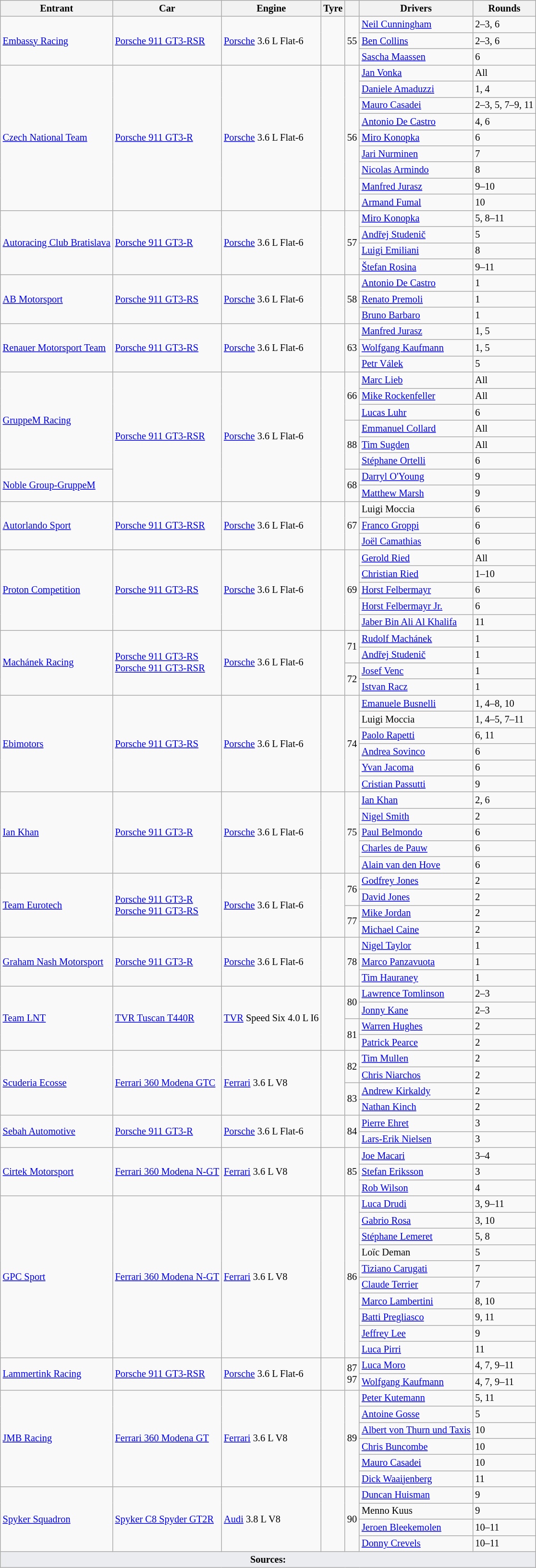<table class="wikitable" style="font-size: 85%">
<tr>
<th>Entrant</th>
<th>Car</th>
<th>Engine</th>
<th>Tyre</th>
<th></th>
<th>Drivers</th>
<th>Rounds</th>
</tr>
<tr>
<td rowspan=3> <a href='#'>Embassy Racing</a></td>
<td rowspan=3><a href='#'>Porsche 911 GT3-RSR</a></td>
<td rowspan=3><a href='#'>Porsche</a> 3.6 L Flat-6</td>
<td rowspan=3></td>
<td rowspan=3>55</td>
<td> <a href='#'>Neil Cunningham</a></td>
<td>2–3, 6</td>
</tr>
<tr>
<td> <a href='#'>Ben Collins</a></td>
<td>2–3, 6</td>
</tr>
<tr>
<td> <a href='#'>Sascha Maassen</a></td>
<td>6</td>
</tr>
<tr>
<td rowspan=9> <a href='#'>Czech National Team</a></td>
<td rowspan=9><a href='#'>Porsche 911 GT3-R</a></td>
<td rowspan=9><a href='#'>Porsche</a> 3.6 L Flat-6</td>
<td rowspan=9></td>
<td rowspan=9>56</td>
<td> <a href='#'>Jan Vonka</a></td>
<td>All</td>
</tr>
<tr>
<td> <a href='#'>Daniele Amaduzzi</a></td>
<td>1, 4</td>
</tr>
<tr>
<td> <a href='#'>Mauro Casadei</a></td>
<td>2–3, 5, 7–9, 11</td>
</tr>
<tr>
<td> <a href='#'>Antonio De Castro</a></td>
<td>4, 6</td>
</tr>
<tr>
<td> <a href='#'>Miro Konopka</a></td>
<td>6</td>
</tr>
<tr>
<td> <a href='#'>Jari Nurminen</a></td>
<td>7</td>
</tr>
<tr>
<td> <a href='#'>Nicolas Armindo</a></td>
<td>8</td>
</tr>
<tr>
<td> <a href='#'>Manfred Jurasz</a></td>
<td>9–10</td>
</tr>
<tr>
<td> <a href='#'>Armand Fumal</a></td>
<td>10</td>
</tr>
<tr>
<td rowspan=4> <a href='#'>Autoracing Club Bratislava</a></td>
<td rowspan=4><a href='#'>Porsche 911 GT3-R</a></td>
<td rowspan=4><a href='#'>Porsche</a> 3.6 L Flat-6</td>
<td rowspan=4></td>
<td rowspan=4>57</td>
<td> <a href='#'>Miro Konopka</a></td>
<td>5, 8–11</td>
</tr>
<tr>
<td> <a href='#'>Andřej Studenič</a></td>
<td>5</td>
</tr>
<tr>
<td> <a href='#'>Luigi Emiliani</a></td>
<td>8</td>
</tr>
<tr>
<td> <a href='#'>Štefan Rosina</a></td>
<td>9–11</td>
</tr>
<tr>
<td rowspan=3> <a href='#'>AB Motorsport</a></td>
<td rowspan=3><a href='#'>Porsche 911 GT3-RS</a></td>
<td rowspan=3><a href='#'>Porsche</a> 3.6 L Flat-6</td>
<td rowspan=3></td>
<td rowspan=3>58</td>
<td> <a href='#'>Antonio De Castro</a></td>
<td>1</td>
</tr>
<tr>
<td> <a href='#'>Renato Premoli</a></td>
<td>1</td>
</tr>
<tr>
<td> <a href='#'>Bruno Barbaro</a></td>
<td>1</td>
</tr>
<tr>
<td rowspan=3> <a href='#'>Renauer Motorsport Team</a></td>
<td rowspan=3><a href='#'>Porsche 911 GT3-RS</a></td>
<td rowspan=3><a href='#'>Porsche</a> 3.6 L Flat-6</td>
<td rowspan=3></td>
<td rowspan=3>63</td>
<td> <a href='#'>Manfred Jurasz</a></td>
<td>1, 5</td>
</tr>
<tr>
<td> <a href='#'>Wolfgang Kaufmann</a></td>
<td>1, 5</td>
</tr>
<tr>
<td> <a href='#'>Petr Válek</a></td>
<td>5</td>
</tr>
<tr>
<td rowspan=6> <a href='#'>GruppeM Racing</a></td>
<td rowspan=8><a href='#'>Porsche 911 GT3-RSR</a></td>
<td rowspan=8><a href='#'>Porsche</a> 3.6 L Flat-6</td>
<td rowspan=8></td>
<td rowspan=3>66</td>
<td> <a href='#'>Marc Lieb</a></td>
<td>All</td>
</tr>
<tr>
<td> <a href='#'>Mike Rockenfeller</a></td>
<td>All</td>
</tr>
<tr>
<td> <a href='#'>Lucas Luhr</a></td>
<td>6</td>
</tr>
<tr>
<td rowspan=3>88</td>
<td> <a href='#'>Emmanuel Collard</a></td>
<td>All</td>
</tr>
<tr>
<td> <a href='#'>Tim Sugden</a></td>
<td>All</td>
</tr>
<tr>
<td> <a href='#'>Stéphane Ortelli</a></td>
<td>6</td>
</tr>
<tr>
<td rowspan=2> <a href='#'>Noble Group-GruppeM</a></td>
<td rowspan=2>68</td>
<td> <a href='#'>Darryl O'Young</a></td>
<td>9</td>
</tr>
<tr>
<td> <a href='#'>Matthew Marsh</a></td>
<td>9</td>
</tr>
<tr>
<td rowspan=3> <a href='#'>Autorlando Sport</a></td>
<td rowspan=3><a href='#'>Porsche 911 GT3-RSR</a></td>
<td rowspan=3><a href='#'>Porsche</a> 3.6 L Flat-6</td>
<td rowspan=3></td>
<td rowspan=3>67</td>
<td> Luigi Moccia</td>
<td>6</td>
</tr>
<tr>
<td> <a href='#'>Franco Groppi</a></td>
<td>6</td>
</tr>
<tr>
<td> <a href='#'>Joël Camathias</a></td>
<td>6</td>
</tr>
<tr>
<td rowspan=5> <a href='#'>Proton Competition</a></td>
<td rowspan=5><a href='#'>Porsche 911 GT3-RS</a></td>
<td rowspan=5><a href='#'>Porsche</a> 3.6 L Flat-6</td>
<td rowspan=5></td>
<td rowspan=5>69</td>
<td> <a href='#'>Gerold Ried</a></td>
<td>All</td>
</tr>
<tr>
<td> <a href='#'>Christian Ried</a></td>
<td>1–10</td>
</tr>
<tr>
<td> <a href='#'>Horst Felbermayr</a></td>
<td>6</td>
</tr>
<tr>
<td> <a href='#'>Horst Felbermayr Jr.</a></td>
<td>6</td>
</tr>
<tr>
<td> <a href='#'>Jaber Bin Ali Al Khalifa</a></td>
<td>11</td>
</tr>
<tr>
<td rowspan=4> <a href='#'>Machánek Racing</a></td>
<td rowspan=4><a href='#'>Porsche 911 GT3-RS</a><br><a href='#'>Porsche 911 GT3-RSR</a></td>
<td rowspan=4><a href='#'>Porsche</a> 3.6 L Flat-6</td>
<td rowspan=4></td>
<td rowspan=2>71</td>
<td> <a href='#'>Rudolf Machánek</a></td>
<td>1</td>
</tr>
<tr>
<td> <a href='#'>Andřej Studenič</a></td>
<td>1</td>
</tr>
<tr>
<td rowspan=2>72</td>
<td> <a href='#'>Josef Venc</a></td>
<td>1</td>
</tr>
<tr>
<td> <a href='#'>Istvan Racz</a></td>
<td>1</td>
</tr>
<tr>
<td rowspan=6> <a href='#'>Ebimotors</a></td>
<td rowspan=6><a href='#'>Porsche 911 GT3-RS</a></td>
<td rowspan=6><a href='#'>Porsche</a> 3.6 L Flat-6</td>
<td rowspan=6></td>
<td rowspan=6>74</td>
<td> <a href='#'>Emanuele Busnelli</a></td>
<td>1, 4–8, 10</td>
</tr>
<tr>
<td> Luigi Moccia</td>
<td>1, 4–5, 7–11</td>
</tr>
<tr>
<td> <a href='#'>Paolo Rapetti</a></td>
<td>6, 11</td>
</tr>
<tr>
<td> <a href='#'>Andrea Sovinco</a></td>
<td>6</td>
</tr>
<tr>
<td> <a href='#'>Yvan Jacoma</a></td>
<td>6</td>
</tr>
<tr>
<td> <a href='#'>Cristian Passutti</a></td>
<td>9</td>
</tr>
<tr>
<td rowspan=5> <a href='#'>Ian Khan</a></td>
<td rowspan=5><a href='#'>Porsche 911 GT3-R</a></td>
<td rowspan=5><a href='#'>Porsche</a> 3.6 L Flat-6</td>
<td rowspan=5></td>
<td rowspan=5>75</td>
<td> <a href='#'>Ian Khan</a></td>
<td>2, 6</td>
</tr>
<tr>
<td> <a href='#'>Nigel Smith</a></td>
<td>2</td>
</tr>
<tr>
<td> <a href='#'>Paul Belmondo</a></td>
<td>6</td>
</tr>
<tr>
<td> <a href='#'>Charles de Pauw</a></td>
<td>6</td>
</tr>
<tr>
<td> <a href='#'>Alain van den Hove</a></td>
<td>6</td>
</tr>
<tr>
<td rowspan=4> <a href='#'>Team Eurotech</a></td>
<td rowspan=4><a href='#'>Porsche 911 GT3-R</a><br><a href='#'>Porsche 911 GT3-RS</a></td>
<td rowspan=4><a href='#'>Porsche</a> 3.6 L Flat-6</td>
<td rowspan=4></td>
<td rowspan=2>76</td>
<td> <a href='#'>Godfrey Jones</a></td>
<td>2</td>
</tr>
<tr>
<td> <a href='#'>David Jones</a></td>
<td>2</td>
</tr>
<tr>
<td rowspan=2>77</td>
<td> <a href='#'>Mike Jordan</a></td>
<td>2</td>
</tr>
<tr>
<td> <a href='#'>Michael Caine</a></td>
<td>2</td>
</tr>
<tr>
<td rowspan=3> <a href='#'>Graham Nash Motorsport</a></td>
<td rowspan=3><a href='#'>Porsche 911 GT3-R</a></td>
<td rowspan=3><a href='#'>Porsche</a> 3.6 L Flat-6</td>
<td rowspan=3></td>
<td rowspan=3>78</td>
<td> <a href='#'>Nigel Taylor</a></td>
<td>1</td>
</tr>
<tr>
<td> <a href='#'>Marco Panzavuota</a></td>
<td>1</td>
</tr>
<tr>
<td> <a href='#'>Tim Hauraney</a></td>
<td>1</td>
</tr>
<tr>
<td rowspan=4> <a href='#'>Team LNT</a></td>
<td rowspan=4><a href='#'>TVR Tuscan T440R</a></td>
<td rowspan=4><a href='#'>TVR</a> Speed Six 4.0 L I6</td>
<td rowspan=4></td>
<td rowspan=2>80</td>
<td> <a href='#'>Lawrence Tomlinson</a></td>
<td>2–3</td>
</tr>
<tr>
<td> <a href='#'>Jonny Kane</a></td>
<td>2–3</td>
</tr>
<tr>
<td rowspan=2>81</td>
<td> <a href='#'>Warren Hughes</a></td>
<td>2</td>
</tr>
<tr>
<td> <a href='#'>Patrick Pearce</a></td>
<td>2</td>
</tr>
<tr>
<td rowspan=4> <a href='#'>Scuderia Ecosse</a></td>
<td rowspan=4><a href='#'>Ferrari 360 Modena GTC</a></td>
<td rowspan=4><a href='#'>Ferrari</a> 3.6 L V8</td>
<td rowspan=4></td>
<td rowspan=2>82</td>
<td> <a href='#'>Tim Mullen</a></td>
<td>2</td>
</tr>
<tr>
<td> <a href='#'>Chris Niarchos</a></td>
<td>2</td>
</tr>
<tr>
<td rowspan=2>83</td>
<td> <a href='#'>Andrew Kirkaldy</a></td>
<td>2</td>
</tr>
<tr>
<td> <a href='#'>Nathan Kinch</a></td>
<td>2</td>
</tr>
<tr>
<td rowspan=2> <a href='#'>Sebah Automotive</a></td>
<td rowspan=2><a href='#'>Porsche 911 GT3-R</a></td>
<td rowspan=2><a href='#'>Porsche</a> 3.6 L Flat-6</td>
<td rowspan=2></td>
<td rowspan=2>84</td>
<td> <a href='#'>Pierre Ehret</a></td>
<td>3</td>
</tr>
<tr>
<td> <a href='#'>Lars-Erik Nielsen</a></td>
<td>3</td>
</tr>
<tr>
<td rowspan=3> <a href='#'>Cirtek Motorsport</a></td>
<td rowspan=3><a href='#'>Ferrari 360 Modena N-GT</a></td>
<td rowspan=3><a href='#'>Ferrari</a> 3.6 L V8</td>
<td rowspan=3></td>
<td rowspan=3>85</td>
<td> <a href='#'>Joe Macari</a></td>
<td>3–4</td>
</tr>
<tr>
<td> <a href='#'>Stefan Eriksson</a></td>
<td>3</td>
</tr>
<tr>
<td> <a href='#'>Rob Wilson</a></td>
<td>4</td>
</tr>
<tr>
<td rowspan=10> <a href='#'>GPC Sport</a></td>
<td rowspan=10><a href='#'>Ferrari 360 Modena N-GT</a></td>
<td rowspan=10><a href='#'>Ferrari</a> 3.6 L V8</td>
<td rowspan=10></td>
<td rowspan=10>86</td>
<td> <a href='#'>Luca Drudi</a></td>
<td>3, 9–11</td>
</tr>
<tr>
<td> <a href='#'>Gabrio Rosa</a></td>
<td>3, 10</td>
</tr>
<tr>
<td> <a href='#'>Stéphane Lemeret</a></td>
<td>5, 8</td>
</tr>
<tr>
<td> Loïc Deman</td>
<td>5</td>
</tr>
<tr>
<td> <a href='#'>Tiziano Carugati</a></td>
<td>7</td>
</tr>
<tr>
<td> <a href='#'>Claude Terrier</a></td>
<td>7</td>
</tr>
<tr>
<td> <a href='#'>Marco Lambertini</a></td>
<td>8, 10</td>
</tr>
<tr>
<td> <a href='#'>Batti Pregliasco</a></td>
<td>9, 11</td>
</tr>
<tr>
<td> <a href='#'>Jeffrey Lee</a></td>
<td>9</td>
</tr>
<tr>
<td> <a href='#'>Luca Pirri</a></td>
<td>11</td>
</tr>
<tr>
<td rowspan=2> <a href='#'>Lammertink Racing</a></td>
<td rowspan=2><a href='#'>Porsche 911 GT3-RSR</a></td>
<td rowspan=2><a href='#'>Porsche</a> 3.6 L Flat-6</td>
<td rowspan=2></td>
<td rowspan=2>87<br>97</td>
<td> <a href='#'>Luca Moro</a></td>
<td>4, 7, 9–11</td>
</tr>
<tr>
<td> <a href='#'>Wolfgang Kaufmann</a></td>
<td>4, 7, 9–11</td>
</tr>
<tr>
<td rowspan=6> <a href='#'>JMB Racing</a></td>
<td rowspan=6><a href='#'>Ferrari 360 Modena GT</a></td>
<td rowspan=6><a href='#'>Ferrari</a> 3.6 L V8</td>
<td rowspan=6></td>
<td rowspan=6>89</td>
<td> <a href='#'>Peter Kutemann</a></td>
<td>5, 11</td>
</tr>
<tr>
<td> <a href='#'>Antoine Gosse</a></td>
<td>5</td>
</tr>
<tr>
<td> <a href='#'>Albert von Thurn und Taxis</a></td>
<td>10</td>
</tr>
<tr>
<td> <a href='#'>Chris Buncombe</a></td>
<td>10</td>
</tr>
<tr>
<td> <a href='#'>Mauro Casadei</a></td>
<td>10</td>
</tr>
<tr>
<td> <a href='#'>Dick Waaijenberg</a></td>
<td>11</td>
</tr>
<tr>
<td rowspan=4> <a href='#'>Spyker Squadron</a></td>
<td rowspan=4><a href='#'>Spyker C8 Spyder GT2R</a></td>
<td rowspan=4><a href='#'>Audi</a> 3.8 L V8</td>
<td rowspan=4></td>
<td rowspan=4>90</td>
<td> <a href='#'>Duncan Huisman</a></td>
<td>9</td>
</tr>
<tr>
<td> Menno Kuus</td>
<td>9</td>
</tr>
<tr>
<td> <a href='#'>Jeroen Bleekemolen</a></td>
<td>10–11</td>
</tr>
<tr>
<td> <a href='#'>Donny Crevels</a></td>
<td>10–11</td>
</tr>
<tr class="sortbottom">
<td colspan="7" style="background-color:#EAECF0;text-align:center"><strong>Sources:</strong></td>
</tr>
</table>
